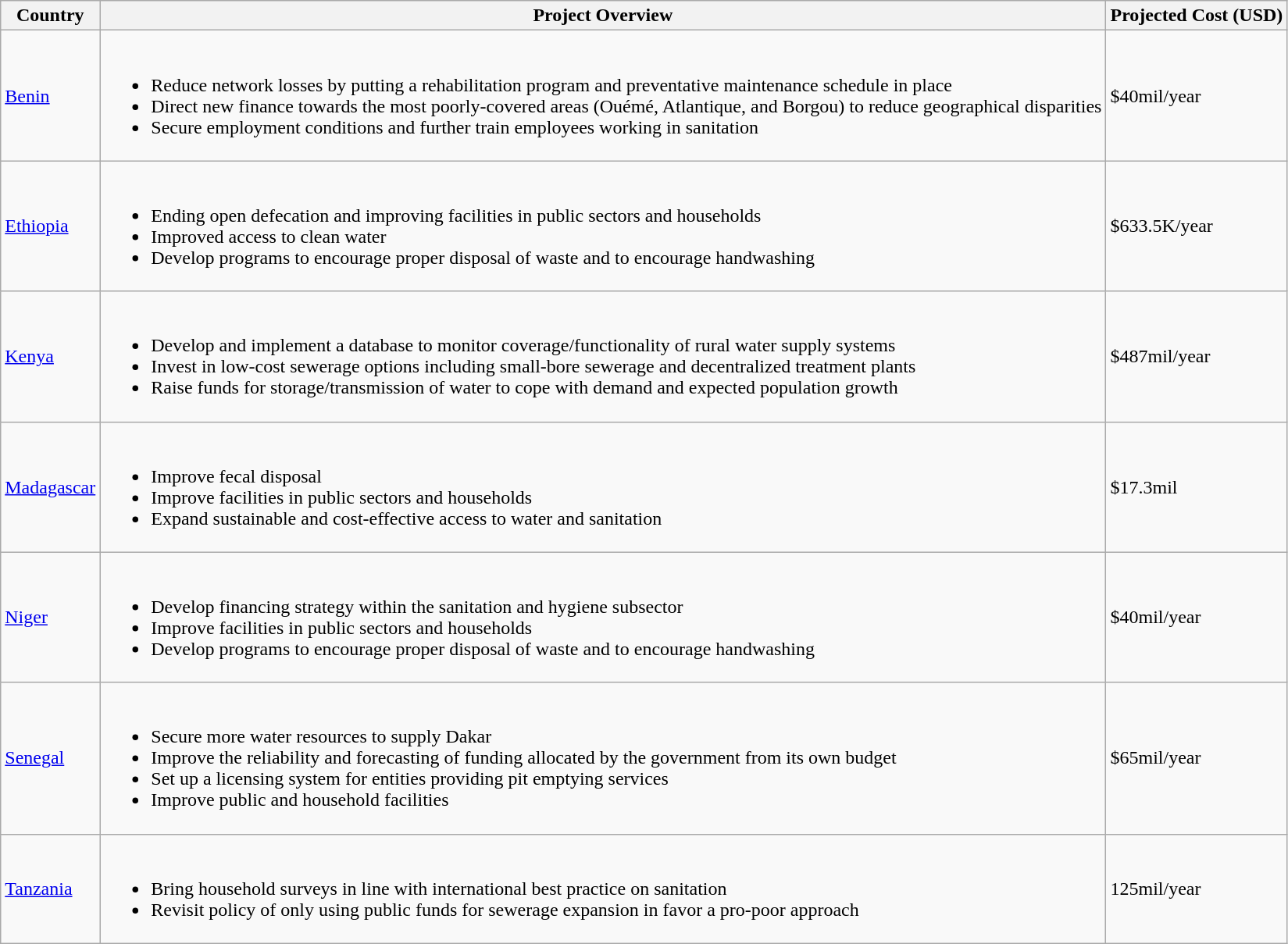<table class="wikitable">
<tr>
<th>Country</th>
<th>Project Overview</th>
<th>Projected Cost (USD)</th>
</tr>
<tr>
<td><a href='#'>Benin</a></td>
<td><br><ul><li>Reduce network losses by putting a rehabilitation program and preventative maintenance schedule in place</li><li>Direct new finance towards the most poorly-covered areas (Ouémé, Atlantique, and Borgou) to reduce geographical disparities</li><li>Secure employment conditions and further train employees working in sanitation</li></ul></td>
<td>$40mil/year</td>
</tr>
<tr>
<td><a href='#'>Ethiopia</a></td>
<td><br><ul><li>Ending open defecation and improving facilities in public sectors and households</li><li>Improved access to clean water</li><li>Develop programs to encourage proper disposal of waste and to encourage handwashing</li></ul></td>
<td>$633.5K/year</td>
</tr>
<tr>
<td><a href='#'>Kenya</a></td>
<td><br><ul><li>Develop and implement a database to monitor coverage/functionality of rural water supply systems</li><li>Invest in low-cost sewerage options including small-bore sewerage and decentralized treatment plants</li><li>Raise funds for storage/transmission of water to cope with demand and expected population growth</li></ul></td>
<td>$487mil/year</td>
</tr>
<tr>
<td><a href='#'>Madagascar</a></td>
<td><br><ul><li>Improve fecal disposal</li><li>Improve facilities in public sectors and households</li><li>Expand sustainable and cost-effective access to water and sanitation</li></ul></td>
<td>$17.3mil</td>
</tr>
<tr>
<td><a href='#'>Niger</a></td>
<td><br><ul><li>Develop financing strategy within the sanitation and hygiene subsector</li><li>Improve facilities in public sectors and households</li><li>Develop programs to encourage proper disposal of waste and to encourage handwashing</li></ul></td>
<td>$40mil/year</td>
</tr>
<tr>
<td><a href='#'>Senegal</a></td>
<td><br><ul><li>Secure more water resources to supply Dakar</li><li>Improve the reliability and forecasting of funding allocated by the government from its own budget</li><li>Set up a licensing system for entities providing pit emptying services</li><li>Improve public and household facilities</li></ul></td>
<td>$65mil/year</td>
</tr>
<tr>
<td><a href='#'>Tanzania</a></td>
<td><br><ul><li>Bring household surveys in line with international best practice on sanitation</li><li>Revisit policy of only using public funds for sewerage expansion in favor a pro-poor approach</li></ul></td>
<td>125mil/year</td>
</tr>
</table>
